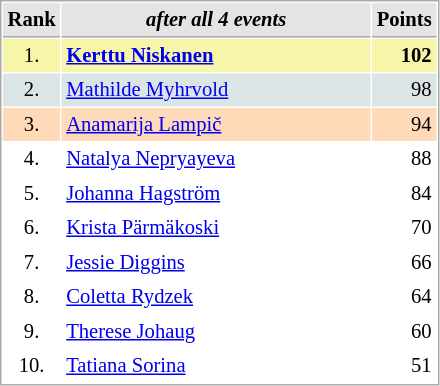<table cellspacing="1" cellpadding="3" style="border:1px solid #AAAAAA;font-size:86%">
<tr style="background-color: #E4E4E4;">
<th style="border-bottom:1px solid #AAAAAA" width=10>Rank</th>
<th style="border-bottom:1px solid #AAAAAA" width=200><em>after all 4 events</em></th>
<th style="border-bottom:1px solid #AAAAAA" width=20 align=right>Points</th>
</tr>
<tr style="background:#f7f6a8;">
<td align=center>1.</td>
<td> <strong><a href='#'>Kerttu Niskanen</a></strong></td>
<td align=right><strong>102</strong></td>
</tr>
<tr style="background:#dce5e5;">
<td align=center>2.</td>
<td> <a href='#'>Mathilde Myhrvold</a></td>
<td align=right>98</td>
</tr>
<tr style="background:#ffdab9;">
<td align=center>3.</td>
<td> <a href='#'>Anamarija Lampič</a></td>
<td align=right>94</td>
</tr>
<tr>
<td align=center>4.</td>
<td> <a href='#'>Natalya Nepryayeva</a></td>
<td align=right>88</td>
</tr>
<tr>
<td align=center>5.</td>
<td> <a href='#'>Johanna Hagström</a></td>
<td align=right>84</td>
</tr>
<tr>
<td align=center>6.</td>
<td> <a href='#'>Krista Pärmäkoski</a></td>
<td align=right>70</td>
</tr>
<tr>
<td align=center>7.</td>
<td> <a href='#'>Jessie Diggins</a></td>
<td align=right>66</td>
</tr>
<tr>
<td align=center>8.</td>
<td> <a href='#'>Coletta Rydzek</a></td>
<td align=right>64</td>
</tr>
<tr>
<td align=center>9.</td>
<td> <a href='#'>Therese Johaug</a></td>
<td align=right>60</td>
</tr>
<tr>
<td align=center>10.</td>
<td> <a href='#'>Tatiana Sorina</a></td>
<td align=right>51</td>
</tr>
</table>
